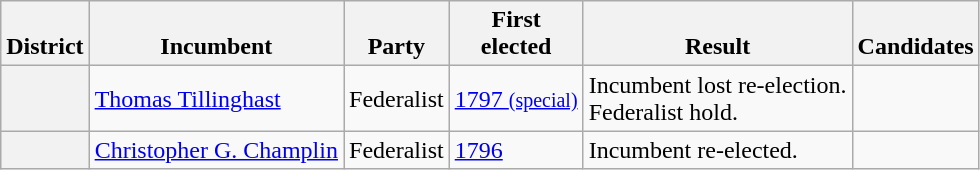<table class=wikitable>
<tr valign=bottom>
<th>District</th>
<th>Incumbent</th>
<th>Party</th>
<th>First<br>elected</th>
<th>Result</th>
<th>Candidates</th>
</tr>
<tr>
<th><br></th>
<td><a href='#'>Thomas Tillinghast</a></td>
<td>Federalist</td>
<td><a href='#'>1797 <small>(special)</small></a></td>
<td>Incumbent lost re-election.<br>Federalist hold.</td>
<td nowrap></td>
</tr>
<tr>
<th><br></th>
<td><a href='#'>Christopher G. Champlin</a></td>
<td>Federalist</td>
<td><a href='#'>1796</a></td>
<td>Incumbent re-elected.</td>
<td nowrap></td>
</tr>
</table>
